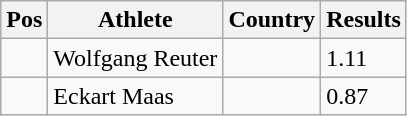<table class="wikitable">
<tr>
<th>Pos</th>
<th>Athlete</th>
<th>Country</th>
<th>Results</th>
</tr>
<tr>
<td align="center"></td>
<td>Wolfgang Reuter</td>
<td></td>
<td>1.11</td>
</tr>
<tr>
<td align="center"></td>
<td>Eckart Maas</td>
<td></td>
<td>0.87</td>
</tr>
</table>
